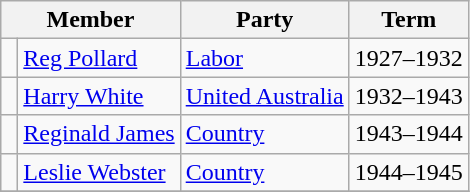<table class="wikitable">
<tr>
<th colspan="2">Member</th>
<th>Party</th>
<th>Term</th>
</tr>
<tr>
<td> </td>
<td><a href='#'>Reg Pollard</a></td>
<td><a href='#'>Labor</a></td>
<td>1927–1932</td>
</tr>
<tr>
<td> </td>
<td><a href='#'>Harry White</a></td>
<td><a href='#'>United Australia</a></td>
<td>1932–1943</td>
</tr>
<tr>
<td> </td>
<td><a href='#'>Reginald James</a></td>
<td><a href='#'>Country</a></td>
<td>1943–1944</td>
</tr>
<tr>
<td> </td>
<td><a href='#'>Leslie Webster</a></td>
<td><a href='#'>Country</a></td>
<td>1944–1945</td>
</tr>
<tr>
</tr>
</table>
